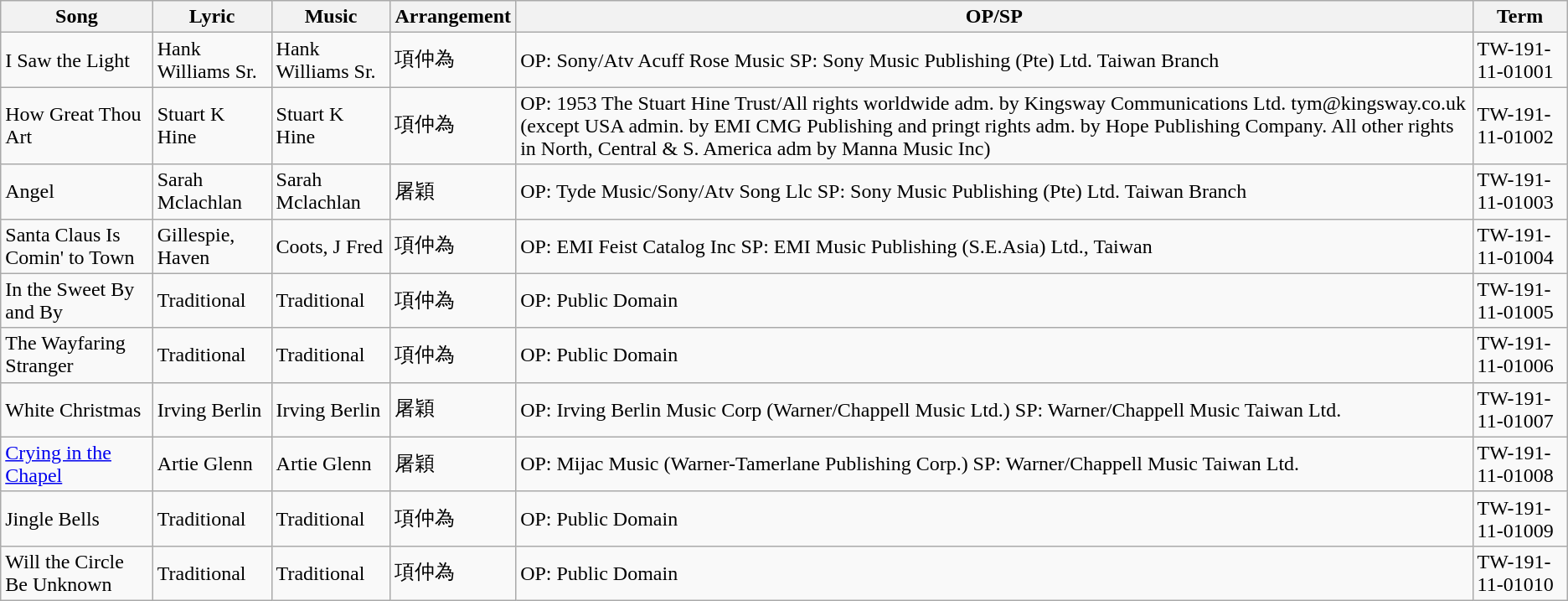<table class="wikitable">
<tr>
<th>Song</th>
<th>Lyric</th>
<th>Music</th>
<th>Arrangement</th>
<th>OP/SP</th>
<th>Term</th>
</tr>
<tr>
<td>I Saw the Light</td>
<td>Hank Williams Sr.</td>
<td>Hank Williams Sr.</td>
<td>項仲為</td>
<td>OP: Sony/Atv Acuff Rose Music SP: Sony Music Publishing (Pte) Ltd. Taiwan Branch</td>
<td>TW-191-11-01001</td>
</tr>
<tr>
<td>How Great Thou Art</td>
<td>Stuart K Hine</td>
<td>Stuart K Hine</td>
<td>項仲為</td>
<td>OP: 1953 The Stuart Hine Trust/All rights worldwide adm. by Kingsway Communications Ltd. tym@kingsway.co.uk (except USA admin. by EMI CMG Publishing and pringt rights adm. by Hope Publishing Company. All other rights in North, Central & S. America adm by Manna Music Inc)</td>
<td>TW-191-11-01002</td>
</tr>
<tr>
<td>Angel</td>
<td>Sarah Mclachlan</td>
<td>Sarah Mclachlan</td>
<td>屠穎</td>
<td>OP: Tyde Music/Sony/Atv Song Llc SP: Sony Music Publishing (Pte) Ltd. Taiwan Branch</td>
<td>TW-191-11-01003</td>
</tr>
<tr>
<td>Santa Claus Is Comin' to Town</td>
<td>Gillespie, Haven</td>
<td>Coots, J Fred</td>
<td>項仲為</td>
<td>OP: EMI Feist Catalog Inc SP: EMI Music Publishing (S.E.Asia) Ltd., Taiwan</td>
<td>TW-191-11-01004</td>
</tr>
<tr>
<td>In the Sweet By and By</td>
<td>Traditional</td>
<td>Traditional</td>
<td>項仲為</td>
<td>OP: Public Domain</td>
<td>TW-191-11-01005</td>
</tr>
<tr>
<td>The Wayfaring Stranger</td>
<td>Traditional</td>
<td>Traditional</td>
<td>項仲為</td>
<td>OP: Public Domain</td>
<td>TW-191-11-01006</td>
</tr>
<tr>
<td>White Christmas</td>
<td>Irving Berlin</td>
<td>Irving Berlin</td>
<td>屠穎</td>
<td>OP: Irving Berlin Music Corp (Warner/Chappell Music Ltd.) SP: Warner/Chappell Music Taiwan Ltd.</td>
<td>TW-191-11-01007</td>
</tr>
<tr>
<td><a href='#'>Crying in the Chapel</a></td>
<td>Artie Glenn</td>
<td>Artie Glenn</td>
<td>屠穎</td>
<td>OP: Mijac Music (Warner-Tamerlane Publishing Corp.) SP: Warner/Chappell Music Taiwan Ltd.</td>
<td>TW-191-11-01008</td>
</tr>
<tr>
<td>Jingle Bells</td>
<td>Traditional</td>
<td>Traditional</td>
<td>項仲為</td>
<td>OP: Public Domain</td>
<td>TW-191-11-01009</td>
</tr>
<tr>
<td>Will the Circle Be Unknown</td>
<td>Traditional</td>
<td>Traditional</td>
<td>項仲為</td>
<td>OP: Public Domain</td>
<td>TW-191-11-01010</td>
</tr>
</table>
